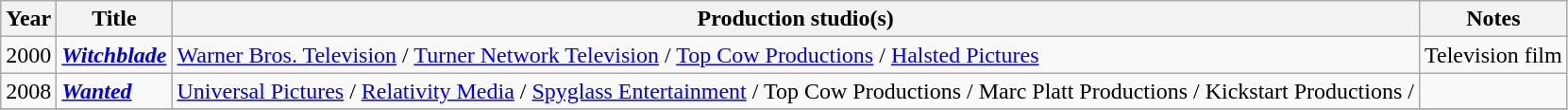<table class="wikitable">
<tr>
<th>Year</th>
<th>Title</th>
<th>Production studio(s)</th>
<th>Notes</th>
</tr>
<tr>
<td>2000</td>
<td><strong><em><a href='#'>Witchblade</a></em></strong></td>
<td><a href='#'>Warner Bros. Television</a> / <a href='#'>Turner Network Television</a> / <a href='#'>Top Cow Productions</a> / <a href='#'>Halsted Pictures</a></td>
<td>Television film</td>
</tr>
<tr>
<td>2008</td>
<td><strong><em><a href='#'>Wanted</a></em></strong></td>
<td><a href='#'>Universal Pictures</a> / <a href='#'>Relativity Media</a> / <a href='#'>Spyglass Entertainment</a> / Top Cow Productions  / Marc Platt Productions / Kickstart Productions /</td>
<td></td>
</tr>
<tr>
</tr>
</table>
